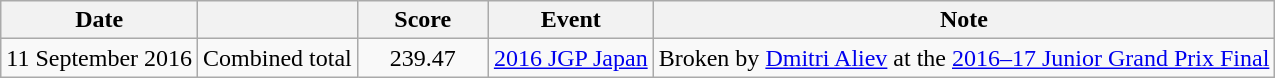<table class="wikitable">
<tr>
<th>Date</th>
<th></th>
<th style="width:80px;">Score</th>
<th>Event</th>
<th>Note</th>
</tr>
<tr>
<td>11 September 2016</td>
<td>Combined total</td>
<td style="text-align:center">239.47</td>
<td><a href='#'>2016 JGP Japan</a></td>
<td>Broken by <a href='#'>Dmitri Aliev</a> at the <a href='#'>2016–17 Junior Grand Prix Final</a></td>
</tr>
</table>
